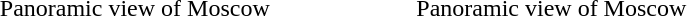<table class="graytable" style="text-align:center">
<tr>
<td style="width:33%;"></td>
<td style="width:33%;"></td>
</tr>
<tr>
<td>Panoramic view of Moscow</td>
<td>Panoramic view of Moscow</td>
</tr>
</table>
